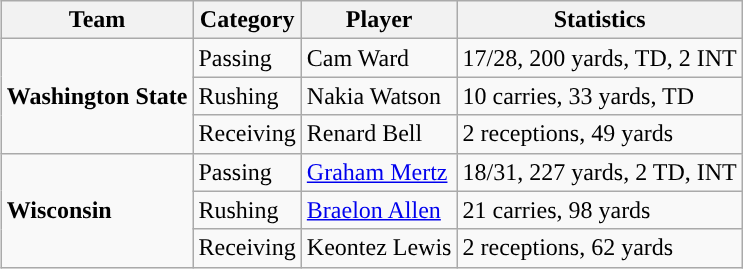<table class="wikitable" style="float: right;">
<tr>
<th>Team</th>
<th>Category</th>
<th>Player</th>
<th>Statistics</th>
</tr>
<tr>
<td rowspan=3><strong>Washington State</strong></td>
<td>Passing</td>
<td>Cam Ward</td>
<td>17/28, 200 yards, TD, 2 INT</td>
</tr>
<tr>
<td>Rushing</td>
<td>Nakia Watson</td>
<td>10 carries, 33 yards, TD</td>
</tr>
<tr>
<td>Receiving</td>
<td>Renard Bell</td>
<td>2 receptions, 49 yards</td>
</tr>
<tr>
<td rowspan=3><strong>Wisconsin</strong></td>
<td>Passing</td>
<td><a href='#'>Graham Mertz</a></td>
<td>18/31, 227 yards, 2 TD, INT</td>
</tr>
<tr>
<td>Rushing</td>
<td><a href='#'>Braelon Allen</a></td>
<td>21 carries, 98 yards</td>
</tr>
<tr>
<td>Receiving</td>
<td>Keontez Lewis</td>
<td>2 receptions, 62 yards</td>
</tr>
</table>
